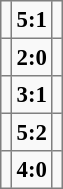<table bgcolor="#f9f9f9" cellpadding="3" cellspacing="0" border="1" style="font-size: 95%; border: gray solid 1px; border-collapse: collapse; background: #f9f9f9;">
<tr>
<td><strong></strong></td>
<td align="center"><strong>5:1</strong></td>
<td></td>
</tr>
<tr>
<td><strong></strong></td>
<td align="center"><strong>2:0</strong></td>
<td></td>
</tr>
<tr>
<td><strong></strong></td>
<td align="center"><strong>3:1</strong></td>
<td></td>
</tr>
<tr>
<td><strong></strong></td>
<td align="center"><strong>5:2</strong></td>
<td></td>
</tr>
<tr>
<td><strong></strong></td>
<td align="center"><strong>4:0</strong></td>
<td></td>
</tr>
</table>
